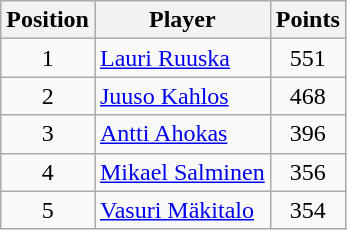<table class=wikitable>
<tr>
<th>Position</th>
<th>Player</th>
<th>Points</th>
</tr>
<tr>
<td align=center>1</td>
<td> <a href='#'>Lauri Ruuska</a></td>
<td align=center>551</td>
</tr>
<tr>
<td align=center>2</td>
<td> <a href='#'>Juuso Kahlos</a></td>
<td align=center>468</td>
</tr>
<tr>
<td align=center>3</td>
<td> <a href='#'>Antti Ahokas</a></td>
<td align=center>396</td>
</tr>
<tr>
<td align=center>4</td>
<td> <a href='#'>Mikael Salminen</a></td>
<td align=center>356</td>
</tr>
<tr>
<td align=center>5</td>
<td> <a href='#'>Vasuri Mäkitalo</a></td>
<td align=center>354</td>
</tr>
</table>
